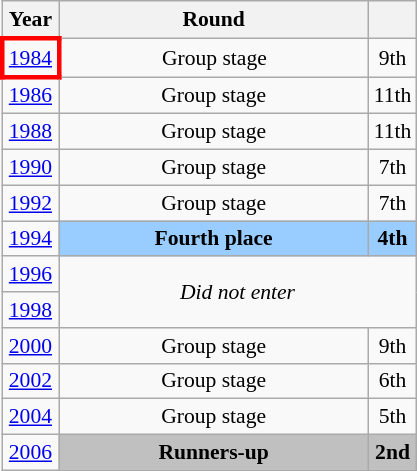<table class="wikitable" style="text-align: center; font-size:90%">
<tr>
<th>Year</th>
<th style="width:200px">Round</th>
<th></th>
</tr>
<tr>
<td style="border: 3px solid red"><a href='#'>1984</a></td>
<td>Group stage</td>
<td>9th</td>
</tr>
<tr>
<td><a href='#'>1986</a></td>
<td>Group stage</td>
<td>11th</td>
</tr>
<tr>
<td><a href='#'>1988</a></td>
<td>Group stage</td>
<td>11th</td>
</tr>
<tr>
<td><a href='#'>1990</a></td>
<td>Group stage</td>
<td>7th</td>
</tr>
<tr>
<td><a href='#'>1992</a></td>
<td>Group stage</td>
<td>7th</td>
</tr>
<tr>
<td><a href='#'>1994</a></td>
<td bgcolor="9acdff"><strong>Fourth place</strong></td>
<td bgcolor="9acdff"><strong>4th</strong></td>
</tr>
<tr>
<td><a href='#'>1996</a></td>
<td colspan="2" rowspan="2"><em>Did not enter</em></td>
</tr>
<tr>
<td><a href='#'>1998</a></td>
</tr>
<tr>
<td><a href='#'>2000</a></td>
<td>Group stage</td>
<td>9th</td>
</tr>
<tr>
<td><a href='#'>2002</a></td>
<td>Group stage</td>
<td>6th</td>
</tr>
<tr>
<td><a href='#'>2004</a></td>
<td>Group stage</td>
<td>5th</td>
</tr>
<tr>
<td><a href='#'>2006</a></td>
<td bgcolor=Silver><strong>Runners-up</strong></td>
<td bgcolor=Silver><strong>2nd</strong></td>
</tr>
</table>
